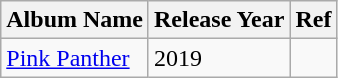<table class="wikitable">
<tr>
<th>Album Name</th>
<th>Release Year</th>
<th>Ref</th>
</tr>
<tr>
<td><a href='#'>Pink Panther</a></td>
<td>2019</td>
<td></td>
</tr>
</table>
